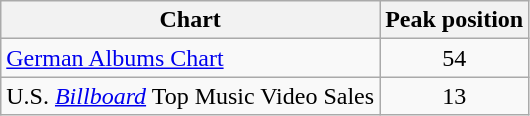<table class="wikitable">
<tr>
<th>Chart</th>
<th>Peak position</th>
</tr>
<tr>
<td align="left"><a href='#'>German Albums Chart</a></td>
<td style="text-align:center;">54</td>
</tr>
<tr>
<td align="left">U.S. <em><a href='#'>Billboard</a></em> Top Music Video Sales</td>
<td style="text-align:center;">13</td>
</tr>
</table>
